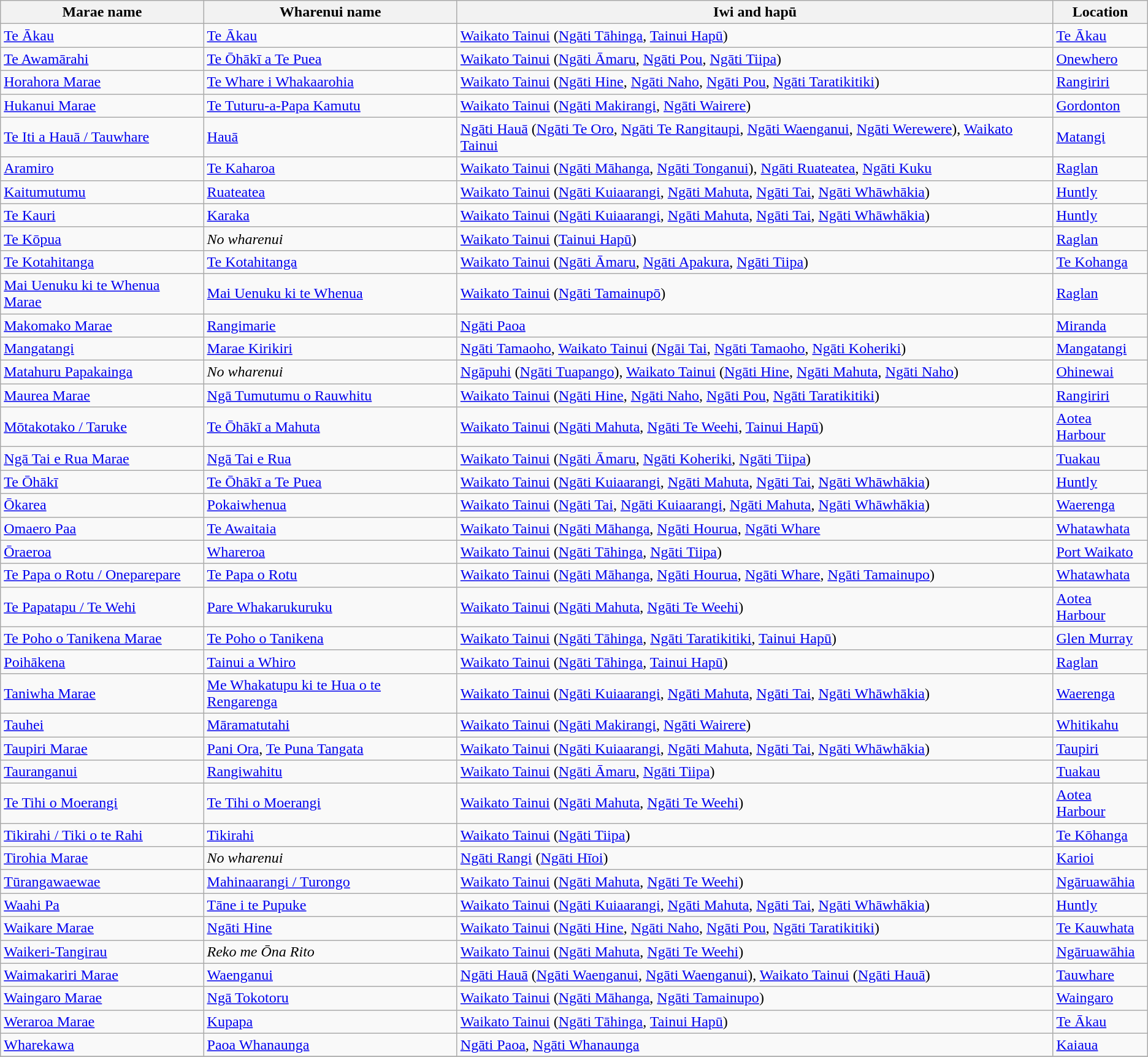<table class="wikitable sortable">
<tr>
<th>Marae name</th>
<th>Wharenui name</th>
<th>Iwi and hapū</th>
<th>Location</th>
</tr>
<tr>
<td><a href='#'>Te Ākau</a></td>
<td><a href='#'>Te Ākau</a></td>
<td><a href='#'>Waikato Tainui</a> (<a href='#'>Ngāti Tāhinga</a>, <a href='#'>Tainui Hapū</a>)</td>
<td><a href='#'>Te Ākau</a></td>
</tr>
<tr>
<td><a href='#'>Te Awamārahi</a></td>
<td><a href='#'>Te Ōhākī a Te Puea</a></td>
<td><a href='#'>Waikato Tainui</a> (<a href='#'>Ngāti Āmaru</a>, <a href='#'>Ngāti Pou</a>, <a href='#'>Ngāti Tiipa</a>)</td>
<td><a href='#'>Onewhero</a></td>
</tr>
<tr>
<td><a href='#'>Horahora Marae</a></td>
<td><a href='#'>Te Whare i Whakaarohia</a></td>
<td><a href='#'>Waikato Tainui</a> (<a href='#'>Ngāti Hine</a>, <a href='#'>Ngāti Naho</a>, <a href='#'>Ngāti Pou</a>, <a href='#'>Ngāti Taratikitiki</a>)</td>
<td><a href='#'>Rangiriri</a></td>
</tr>
<tr>
<td><a href='#'>Hukanui Marae</a></td>
<td><a href='#'>Te Tuturu-a-Papa Kamutu</a></td>
<td><a href='#'>Waikato Tainui</a> (<a href='#'>Ngāti Makirangi</a>, <a href='#'>Ngāti Wairere</a>)</td>
<td><a href='#'>Gordonton</a></td>
</tr>
<tr>
<td><a href='#'>Te Iti a Hauā / Tauwhare</a></td>
<td><a href='#'>Hauā</a></td>
<td><a href='#'>Ngāti Hauā</a> (<a href='#'>Ngāti Te Oro</a>, <a href='#'>Ngāti Te Rangitaupi</a>, <a href='#'>Ngāti Waenganui</a>, <a href='#'>Ngāti Werewere</a>), <a href='#'>Waikato Tainui</a></td>
<td><a href='#'>Matangi</a></td>
</tr>
<tr>
<td><a href='#'>Aramiro</a></td>
<td><a href='#'>Te Kaharoa</a></td>
<td><a href='#'>Waikato Tainui</a> (<a href='#'>Ngāti Māhanga</a>, <a href='#'>Ngāti Tonganui</a>), <a href='#'>Ngāti Ruateatea</a>, <a href='#'>Ngāti Kuku</a></td>
<td><a href='#'>Raglan</a></td>
</tr>
<tr>
<td><a href='#'>Kaitumutumu</a></td>
<td><a href='#'>Ruateatea</a></td>
<td><a href='#'>Waikato Tainui</a> (<a href='#'>Ngāti Kuiaarangi</a>, <a href='#'>Ngāti Mahuta</a>, <a href='#'>Ngāti Tai</a>, <a href='#'>Ngāti Whāwhākia</a>)</td>
<td><a href='#'>Huntly</a></td>
</tr>
<tr>
<td><a href='#'>Te Kauri</a></td>
<td><a href='#'>Karaka</a></td>
<td><a href='#'>Waikato Tainui</a> (<a href='#'>Ngāti Kuiaarangi</a>, <a href='#'>Ngāti Mahuta</a>, <a href='#'>Ngāti Tai</a>, <a href='#'>Ngāti Whāwhākia</a>)</td>
<td><a href='#'>Huntly</a></td>
</tr>
<tr>
<td><a href='#'>Te Kōpua</a></td>
<td><em>No wharenui</em></td>
<td><a href='#'>Waikato Tainui</a> (<a href='#'>Tainui Hapū</a>)</td>
<td><a href='#'>Raglan</a></td>
</tr>
<tr>
<td><a href='#'>Te Kotahitanga</a></td>
<td><a href='#'>Te Kotahitanga</a></td>
<td><a href='#'>Waikato Tainui</a> (<a href='#'>Ngāti Āmaru</a>, <a href='#'>Ngāti Apakura</a>, <a href='#'>Ngāti Tiipa</a>)</td>
<td><a href='#'>Te Kohanga</a></td>
</tr>
<tr>
<td><a href='#'>Mai Uenuku ki te Whenua Marae</a></td>
<td><a href='#'>Mai Uenuku ki te Whenua</a></td>
<td><a href='#'>Waikato Tainui</a> (<a href='#'>Ngāti Tamainupō</a>)</td>
<td><a href='#'>Raglan</a></td>
</tr>
<tr>
<td><a href='#'>Makomako Marae</a></td>
<td><a href='#'>Rangimarie</a></td>
<td><a href='#'>Ngāti Paoa</a></td>
<td><a href='#'>Miranda</a></td>
</tr>
<tr>
<td><a href='#'>Mangatangi</a></td>
<td><a href='#'>Marae Kirikiri</a></td>
<td><a href='#'>Ngāti Tamaoho</a>, <a href='#'>Waikato Tainui</a> (<a href='#'>Ngāi Tai</a>, <a href='#'>Ngāti Tamaoho</a>, <a href='#'>Ngāti Koheriki</a>)</td>
<td><a href='#'>Mangatangi</a></td>
</tr>
<tr>
<td><a href='#'>Matahuru Papakainga</a></td>
<td><em>No wharenui</em></td>
<td><a href='#'>Ngāpuhi</a> (<a href='#'>Ngāti Tuapango</a>), <a href='#'>Waikato Tainui</a> (<a href='#'>Ngāti Hine</a>, <a href='#'>Ngāti Mahuta</a>, <a href='#'>Ngāti Naho</a>)</td>
<td><a href='#'>Ohinewai</a></td>
</tr>
<tr>
<td><a href='#'>Maurea Marae</a></td>
<td><a href='#'>Ngā Tumutumu o Rauwhitu</a></td>
<td><a href='#'>Waikato Tainui</a> (<a href='#'>Ngāti Hine</a>, <a href='#'>Ngāti Naho</a>, <a href='#'>Ngāti Pou</a>, <a href='#'>Ngāti Taratikitiki</a>)</td>
<td><a href='#'>Rangiriri</a></td>
</tr>
<tr>
<td><a href='#'>Mōtakotako / Taruke</a></td>
<td><a href='#'>Te Ōhākī a Mahuta</a></td>
<td><a href='#'>Waikato Tainui</a> (<a href='#'>Ngāti Mahuta</a>, <a href='#'>Ngāti Te Weehi</a>, <a href='#'>Tainui Hapū</a>)</td>
<td><a href='#'>Aotea Harbour</a></td>
</tr>
<tr>
<td><a href='#'>Ngā Tai e Rua Marae</a></td>
<td><a href='#'>Ngā Tai e Rua</a></td>
<td><a href='#'>Waikato Tainui</a> (<a href='#'>Ngāti Āmaru</a>, <a href='#'>Ngāti Koheriki</a>, <a href='#'>Ngāti Tiipa</a>)</td>
<td><a href='#'>Tuakau</a></td>
</tr>
<tr>
<td><a href='#'>Te Ōhākī</a></td>
<td><a href='#'>Te Ōhākī a Te Puea</a></td>
<td><a href='#'>Waikato Tainui</a> (<a href='#'>Ngāti Kuiaarangi</a>, <a href='#'>Ngāti Mahuta</a>, <a href='#'>Ngāti Tai</a>, <a href='#'>Ngāti Whāwhākia</a>)</td>
<td><a href='#'>Huntly</a></td>
</tr>
<tr>
<td><a href='#'>Ōkarea</a></td>
<td><a href='#'>Pokaiwhenua</a></td>
<td><a href='#'>Waikato Tainui</a> (<a href='#'>Ngāti Tai</a>, <a href='#'>Ngāti Kuiaarangi</a>, <a href='#'>Ngāti Mahuta</a>, <a href='#'>Ngāti Whāwhākia</a>)</td>
<td><a href='#'>Waerenga</a></td>
</tr>
<tr>
<td><a href='#'>Omaero Paa</a></td>
<td><a href='#'>Te Awaitaia </a></td>
<td><a href='#'>Waikato Tainui</a>  (<a href='#'>Ngāti Māhanga</a>, <a href='#'>Ngāti Hourua</a>, <a href='#'>Ngāti Whare</a></td>
<td><a href='#'>Whatawhata</a></td>
</tr>
<tr>
<td><a href='#'>Ōraeroa</a></td>
<td><a href='#'>Whareroa</a></td>
<td><a href='#'>Waikato Tainui</a> (<a href='#'>Ngāti Tāhinga</a>, <a href='#'>Ngāti Tiipa</a>)</td>
<td><a href='#'>Port Waikato</a></td>
</tr>
<tr>
<td><a href='#'>Te Papa o Rotu / Oneparepare</a></td>
<td><a href='#'>Te Papa o Rotu</a></td>
<td><a href='#'>Waikato Tainui</a> (<a href='#'>Ngāti Māhanga</a>, <a href='#'>Ngāti Hourua</a>, <a href='#'>Ngāti Whare</a>, <a href='#'>Ngāti Tamainupo</a>)</td>
<td><a href='#'>Whatawhata</a></td>
</tr>
<tr>
<td><a href='#'>Te Papatapu / Te Wehi</a></td>
<td><a href='#'>Pare Whakarukuruku</a></td>
<td><a href='#'>Waikato Tainui</a> (<a href='#'>Ngāti Mahuta</a>, <a href='#'>Ngāti Te Weehi</a>)</td>
<td><a href='#'>Aotea Harbour</a></td>
</tr>
<tr>
<td><a href='#'>Te Poho o Tanikena Marae</a></td>
<td><a href='#'>Te Poho o Tanikena</a></td>
<td><a href='#'>Waikato Tainui</a> (<a href='#'>Ngāti Tāhinga</a>, <a href='#'>Ngāti Taratikitiki</a>, <a href='#'>Tainui Hapū</a>)</td>
<td><a href='#'>Glen Murray</a></td>
</tr>
<tr>
<td><a href='#'>Poihākena</a></td>
<td><a href='#'>Tainui a Whiro</a></td>
<td><a href='#'>Waikato Tainui</a> (<a href='#'>Ngāti Tāhinga</a>, <a href='#'>Tainui Hapū</a>)</td>
<td><a href='#'>Raglan</a></td>
</tr>
<tr>
<td><a href='#'>Taniwha Marae</a></td>
<td><a href='#'>Me Whakatupu ki te Hua o te Rengarenga</a></td>
<td><a href='#'>Waikato Tainui</a> (<a href='#'>Ngāti Kuiaarangi</a>, <a href='#'>Ngāti Mahuta</a>, <a href='#'>Ngāti Tai</a>, <a href='#'>Ngāti Whāwhākia</a>)</td>
<td><a href='#'>Waerenga</a></td>
</tr>
<tr>
<td><a href='#'>Tauhei</a></td>
<td><a href='#'>Māramatutahi</a></td>
<td><a href='#'>Waikato Tainui</a> (<a href='#'>Ngāti Makirangi</a>, <a href='#'>Ngāti Wairere</a>)</td>
<td><a href='#'>Whitikahu</a></td>
</tr>
<tr>
<td><a href='#'>Taupiri Marae</a></td>
<td><a href='#'>Pani Ora</a>, <a href='#'>Te Puna Tangata</a></td>
<td><a href='#'>Waikato Tainui</a> (<a href='#'>Ngāti Kuiaarangi</a>, <a href='#'>Ngāti Mahuta</a>, <a href='#'>Ngāti Tai</a>, <a href='#'>Ngāti Whāwhākia</a>)</td>
<td><a href='#'>Taupiri</a></td>
</tr>
<tr>
<td><a href='#'>Tauranganui</a></td>
<td><a href='#'>Rangiwahitu</a></td>
<td><a href='#'>Waikato Tainui</a> (<a href='#'>Ngāti Āmaru</a>, <a href='#'>Ngāti Tiipa</a>)</td>
<td><a href='#'>Tuakau</a></td>
</tr>
<tr>
<td><a href='#'>Te Tihi o Moerangi</a></td>
<td><a href='#'>Te Tihi o Moerangi</a></td>
<td><a href='#'>Waikato Tainui</a> (<a href='#'>Ngāti Mahuta</a>, <a href='#'>Ngāti Te Weehi</a>)</td>
<td><a href='#'>Aotea Harbour</a></td>
</tr>
<tr>
<td><a href='#'>Tikirahi / Tiki o te Rahi</a></td>
<td><a href='#'>Tikirahi</a></td>
<td><a href='#'>Waikato Tainui</a> (<a href='#'>Ngāti Tiipa</a>)</td>
<td><a href='#'>Te Kōhanga</a></td>
</tr>
<tr>
<td><a href='#'>Tirohia Marae</a></td>
<td><em>No wharenui</em></td>
<td><a href='#'>Ngāti Rangi</a> (<a href='#'>Ngāti Hīoi</a>)</td>
<td><a href='#'>Karioi</a></td>
</tr>
<tr>
<td><a href='#'>Tūrangawaewae</a></td>
<td><a href='#'>Mahinaarangi / Turongo</a></td>
<td><a href='#'>Waikato Tainui</a> (<a href='#'>Ngāti Mahuta</a>, <a href='#'>Ngāti Te Weehi</a>)</td>
<td><a href='#'>Ngāruawāhia</a></td>
</tr>
<tr>
<td><a href='#'>Waahi Pa</a></td>
<td><a href='#'>Tāne i te Pupuke</a></td>
<td><a href='#'>Waikato Tainui</a> (<a href='#'>Ngāti Kuiaarangi</a>, <a href='#'>Ngāti Mahuta</a>, <a href='#'>Ngāti Tai</a>, <a href='#'>Ngāti Whāwhākia</a>)</td>
<td><a href='#'>Huntly</a></td>
</tr>
<tr>
<td><a href='#'>Waikare Marae</a></td>
<td><a href='#'>Ngāti Hine</a></td>
<td><a href='#'>Waikato Tainui</a> (<a href='#'>Ngāti Hine</a>, <a href='#'>Ngāti Naho</a>, <a href='#'>Ngāti Pou</a>, <a href='#'>Ngāti Taratikitiki</a>)</td>
<td><a href='#'>Te Kauwhata</a></td>
</tr>
<tr>
<td><a href='#'>Waikeri-Tangirau</a></td>
<td><em>Reko me Ōna Rito</em></td>
<td><a href='#'>Waikato Tainui</a> (<a href='#'>Ngāti Mahuta</a>, <a href='#'>Ngāti Te Weehi</a>)</td>
<td><a href='#'>Ngāruawāhia</a></td>
</tr>
<tr>
<td><a href='#'>Waimakariri Marae</a></td>
<td><a href='#'>Waenganui</a></td>
<td><a href='#'>Ngāti Hauā</a> (<a href='#'>Ngāti Waenganui</a>, <a href='#'>Ngāti Waenganui</a>), <a href='#'>Waikato Tainui</a> (<a href='#'>Ngāti Hauā</a>)</td>
<td><a href='#'>Tauwhare</a></td>
</tr>
<tr>
<td><a href='#'>Waingaro Marae</a></td>
<td><a href='#'>Ngā Tokotoru</a></td>
<td><a href='#'>Waikato Tainui</a> (<a href='#'>Ngāti Māhanga</a>, <a href='#'>Ngāti Tamainupo</a>)</td>
<td><a href='#'>Waingaro</a></td>
</tr>
<tr>
<td><a href='#'>Weraroa Marae</a></td>
<td><a href='#'>Kupapa</a></td>
<td><a href='#'>Waikato Tainui</a> (<a href='#'>Ngāti Tāhinga</a>, <a href='#'>Tainui Hapū</a>)</td>
<td><a href='#'>Te Ākau</a></td>
</tr>
<tr>
<td><a href='#'>Wharekawa</a></td>
<td><a href='#'>Paoa Whanaunga</a></td>
<td><a href='#'>Ngāti Paoa</a>, <a href='#'>Ngāti Whanaunga</a></td>
<td><a href='#'>Kaiaua</a></td>
</tr>
<tr>
</tr>
</table>
